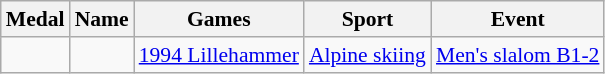<table class="wikitable sortable" style="font-size:90%">
<tr>
<th>Medal</th>
<th>Name</th>
<th>Games</th>
<th>Sport</th>
<th>Event</th>
</tr>
<tr>
<td></td>
<td></td>
<td><a href='#'>1994 Lillehammer</a></td>
<td><a href='#'>Alpine skiing</a></td>
<td><a href='#'>Men's slalom B1-2</a></td>
</tr>
</table>
